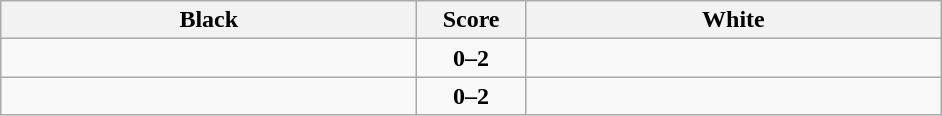<table class="wikitable" style="text-align: center;">
<tr>
<th align="right" width="270">Black</th>
<th width="65">Score</th>
<th align="left" width="270">White</th>
</tr>
<tr>
<td align=left></td>
<td align=center><strong>0–2</strong></td>
<td align=left><strong></strong></td>
</tr>
<tr>
<td align=left></td>
<td align=center><strong>0–2</strong></td>
<td align=left><strong></strong></td>
</tr>
</table>
